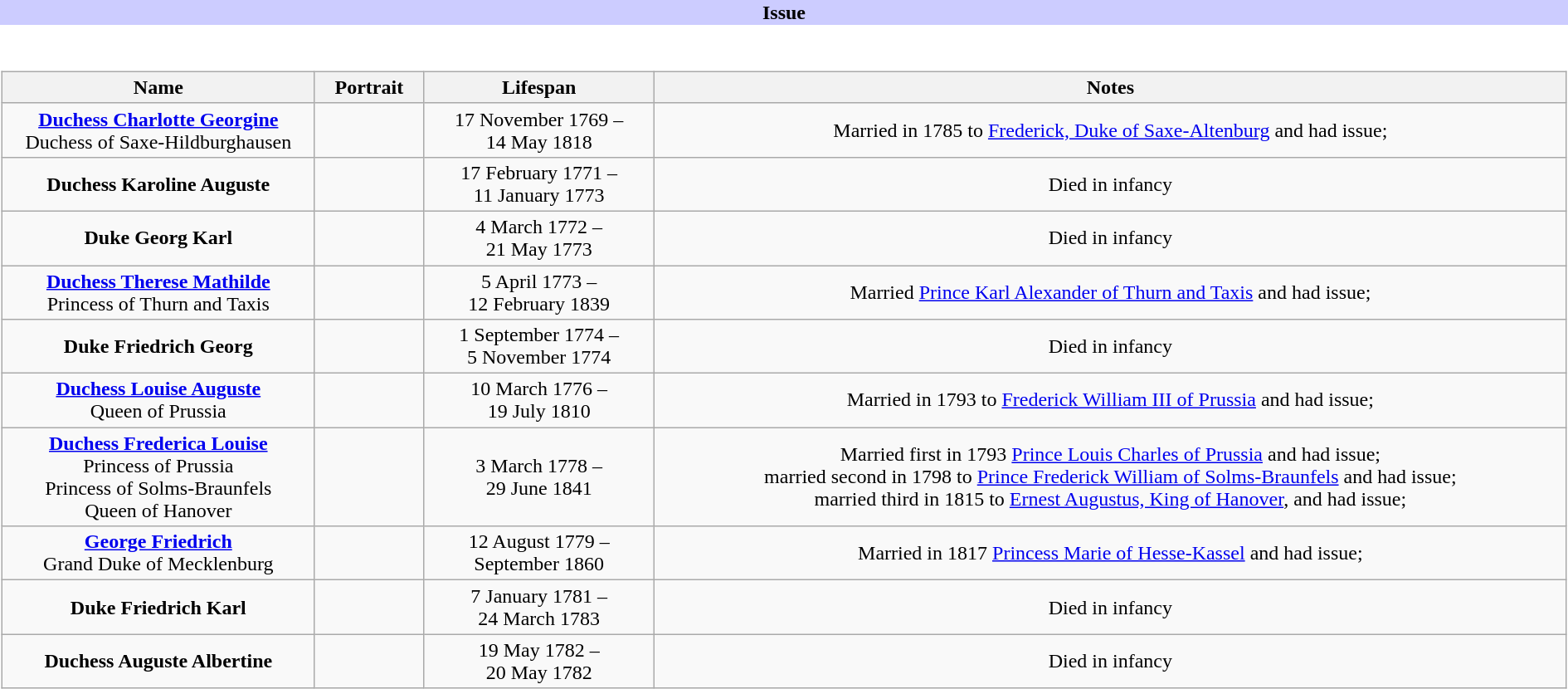<table class="toccolours collapsible collapsed" width=100% align="center">
<tr>
<th style="background:#ccccff;">Issue</th>
</tr>
<tr>
<td><br><table style="text-align:center; width:100%" class="wikitable">
<tr>
<th width=20%>Name</th>
<th width=80px>Portrait</th>
<th>Lifespan</th>
<th>Notes</th>
</tr>
<tr>
<td><strong><a href='#'>Duchess Charlotte Georgine</a></strong><br>Duchess of Saxe-Hildburghausen</td>
<td></td>
<td>17 November 1769 –<br>14 May 1818</td>
<td>Married in 1785 to <a href='#'>Frederick, Duke of Saxe-Altenburg</a> and had issue;</td>
</tr>
<tr>
<td><strong>Duchess Karoline Auguste</strong><br></td>
<td></td>
<td>17 February 1771 –<br>11 January 1773</td>
<td>Died in infancy</td>
</tr>
<tr>
<td><strong>Duke Georg Karl</strong><br></td>
<td></td>
<td>4 March 1772 –<br>21 May 1773</td>
<td>Died in infancy</td>
</tr>
<tr>
<td><strong><a href='#'>Duchess Therese Mathilde</a></strong><br>Princess of Thurn and Taxis</td>
<td></td>
<td>5 April 1773 –<br>12 February 1839</td>
<td>Married <a href='#'>Prince Karl Alexander of Thurn and Taxis</a> and had issue;</td>
</tr>
<tr>
<td><strong>Duke Friedrich Georg</strong><br></td>
<td></td>
<td>1 September 1774 –<br> 5 November 1774</td>
<td>Died in infancy</td>
</tr>
<tr>
<td><strong><a href='#'>Duchess Louise Auguste</a></strong><br>Queen of Prussia</td>
<td></td>
<td>10 March 1776 –<br>19 July 1810</td>
<td>Married in 1793 to <a href='#'>Frederick William III of Prussia</a> and had issue;</td>
</tr>
<tr>
<td><strong><a href='#'>Duchess Frederica Louise</a></strong><br>Princess of Prussia<br>Princess of Solms-Braunfels<br>Queen of Hanover</td>
<td></td>
<td>3 March 1778 –<br>29 June 1841</td>
<td>Married first in 1793 <a href='#'>Prince Louis Charles of Prussia</a> and had issue;<br>married second in 1798 to <a href='#'>Prince Frederick William of Solms-Braunfels</a> and had issue;<br>
married third in 1815 to <a href='#'>Ernest Augustus, King of Hanover</a>, and had issue;</td>
</tr>
<tr>
<td><strong><a href='#'>George Friedrich</a></strong><br>Grand Duke of Mecklenburg</td>
<td></td>
<td>12 August 1779 –<br>September 1860</td>
<td>Married in 1817 <a href='#'>Princess Marie of Hesse-Kassel</a> and had issue;</td>
</tr>
<tr>
<td><strong>Duke Friedrich Karl</strong><br></td>
<td></td>
<td>7 January 1781 –<br>24 March 1783</td>
<td>Died in infancy</td>
</tr>
<tr>
<td><strong>Duchess Auguste Albertine</strong><br></td>
<td></td>
<td>19 May 1782 –<br>20 May 1782</td>
<td>Died in infancy</td>
</tr>
</table>
</td>
</tr>
</table>
